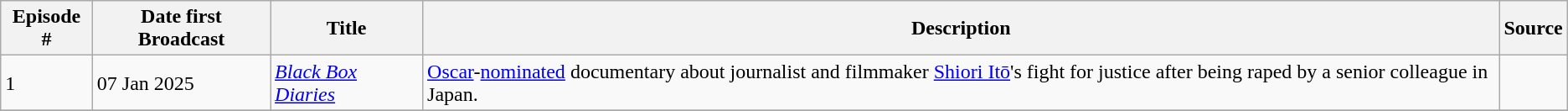<table class="wikitable">
<tr>
<th>Episode #</th>
<th>Date first Broadcast</th>
<th>Title</th>
<th>Description</th>
<th>Source</th>
</tr>
<tr>
<td>1</td>
<td>07 Jan 2025</td>
<td><em><a href='#'>Black Box Diaries</a></em></td>
<td><a href='#'>Oscar</a>-<a href='#'>nominated</a> documentary about journalist and filmmaker <a href='#'>Shiori Itō</a>'s fight for justice after being raped by a senior colleague in Japan.</td>
<td></td>
</tr>
<tr>
</tr>
</table>
